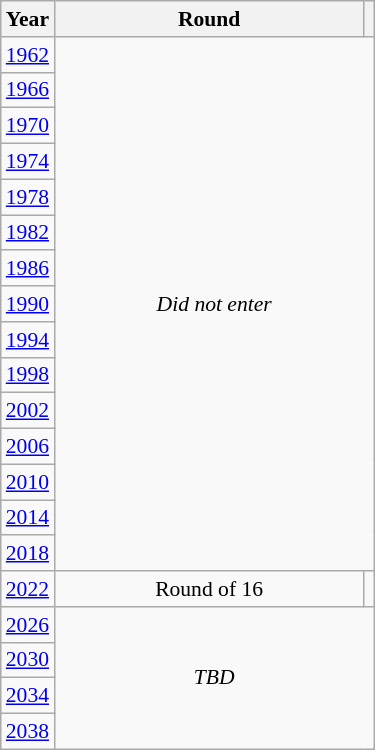<table class="wikitable" style="text-align: center; font-size:90%">
<tr>
<th>Year</th>
<th style="width:200px">Round</th>
<th></th>
</tr>
<tr>
<td><a href='#'>1962</a></td>
<td colspan="2" rowspan="15"><em>Did not enter</em></td>
</tr>
<tr>
<td><a href='#'>1966</a></td>
</tr>
<tr>
<td><a href='#'>1970</a></td>
</tr>
<tr>
<td><a href='#'>1974</a></td>
</tr>
<tr>
<td><a href='#'>1978</a></td>
</tr>
<tr>
<td><a href='#'>1982</a></td>
</tr>
<tr>
<td><a href='#'>1986</a></td>
</tr>
<tr>
<td><a href='#'>1990</a></td>
</tr>
<tr>
<td><a href='#'>1994</a></td>
</tr>
<tr>
<td><a href='#'>1998</a></td>
</tr>
<tr>
<td><a href='#'>2002</a></td>
</tr>
<tr>
<td><a href='#'>2006</a></td>
</tr>
<tr>
<td><a href='#'>2010</a></td>
</tr>
<tr>
<td><a href='#'>2014</a></td>
</tr>
<tr>
<td><a href='#'>2018</a></td>
</tr>
<tr>
<td><a href='#'>2022</a></td>
<td>Round of 16</td>
<td></td>
</tr>
<tr>
<td><a href='#'>2026</a></td>
<td colspan="2" rowspan="4"><em>TBD</em></td>
</tr>
<tr>
<td><a href='#'>2030</a></td>
</tr>
<tr>
<td><a href='#'>2034</a></td>
</tr>
<tr>
<td><a href='#'>2038</a></td>
</tr>
</table>
